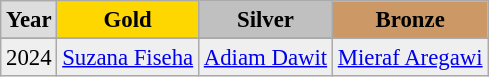<table class="wikitable sortable" style="font-size:95%">
<tr style="text-align:center; background:#e4e4e4; font-weight:bold;">
<td style="background:#ddd;">Year</td>
<td style="background:gold;">Gold</td>
<td style="background:silver;">Silver</td>
<td style="background:#c96;">Bronze</td>
</tr>
<tr style="background:#efefef;">
</tr>
<tr bgcolor="#EFEFEF">
<td>2024</td>
<td> <a href='#'>Suzana Fiseha</a></td>
<td> <a href='#'>Adiam Dawit</a></td>
<td> <a href='#'>Mieraf Aregawi</a></td>
</tr>
</table>
